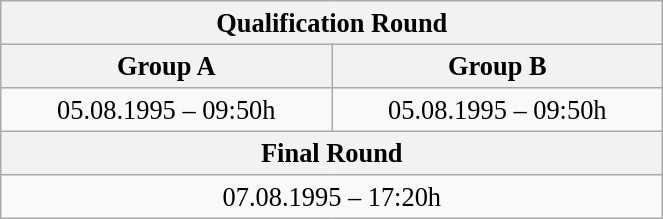<table class="wikitable" style=" text-align:center; font-size:110%;" width="35%">
<tr>
<th colspan="2">Qualification Round</th>
</tr>
<tr>
<th>Group A</th>
<th>Group B</th>
</tr>
<tr>
<td>05.08.1995 – 09:50h</td>
<td>05.08.1995 – 09:50h</td>
</tr>
<tr>
<th colspan="2">Final Round</th>
</tr>
<tr>
<td colspan="2">07.08.1995 – 17:20h</td>
</tr>
</table>
